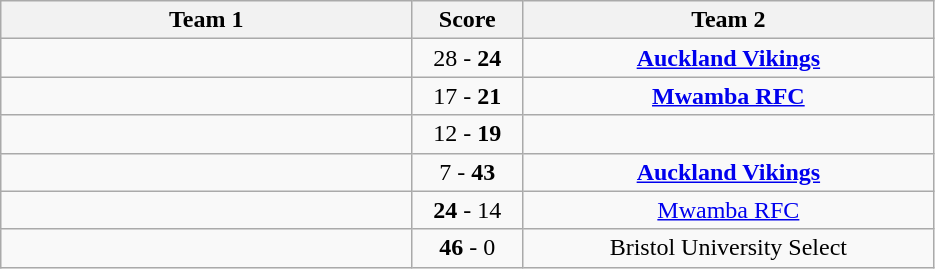<table class="wikitable" style="text-align: center;">
<tr>
<th style="width:200pt;">Team 1</th>
<th style="width:50pt;">Score</th>
<th style="width:200pt;">Team 2</th>
</tr>
<tr>
<td></td>
<td>28 - <strong>24</strong></td>
<td><strong><a href='#'>Auckland Vikings</a></strong></td>
</tr>
<tr>
<td></td>
<td>17 - <strong>21</strong></td>
<td><strong><a href='#'>Mwamba RFC</a></strong></td>
</tr>
<tr>
<td></td>
<td>12 - <strong>19</strong></td>
<td><strong></strong></td>
</tr>
<tr>
<td></td>
<td>7 - <strong>43</strong></td>
<td><strong><a href='#'>Auckland Vikings</a></strong></td>
</tr>
<tr>
<td><strong></strong></td>
<td><strong>24</strong> - 14</td>
<td><a href='#'>Mwamba RFC</a></td>
</tr>
<tr>
<td><strong></strong></td>
<td><strong>46</strong> - 0</td>
<td>Bristol University Select</td>
</tr>
</table>
